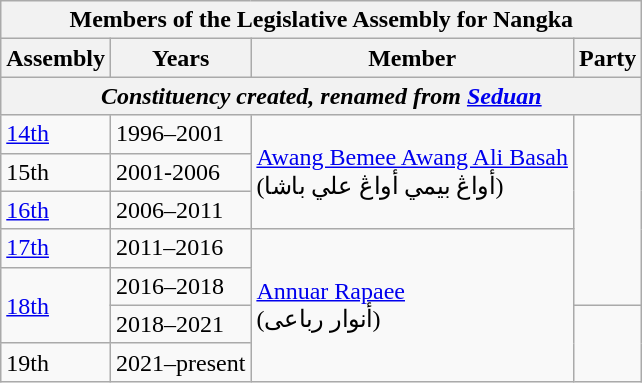<table class=wikitable>
<tr>
<th colspan="4">Members of the Legislative Assembly for Nangka</th>
</tr>
<tr>
<th>Assembly</th>
<th>Years</th>
<th>Member</th>
<th>Party</th>
</tr>
<tr>
<th colspan=4 align=center><em>Constituency created, renamed from <a href='#'>Seduan</a></em></th>
</tr>
<tr>
<td><a href='#'>14th</a></td>
<td>1996–2001</td>
<td rowspan=3><a href='#'>Awang Bemee Awang Ali Basah</a> <br> (أواڠ بيمي أواڠ علي باشا)</td>
<td rowspan=5 bgcolor=></td>
</tr>
<tr>
<td>15th</td>
<td>2001-2006</td>
</tr>
<tr>
<td><a href='#'>16th</a></td>
<td>2006–2011</td>
</tr>
<tr>
<td><a href='#'>17th</a></td>
<td>2011–2016</td>
<td rowspan="4"><a href='#'>Annuar Rapaee</a> <br>  (أنوار رباعى)</td>
</tr>
<tr>
<td rowspan="2"><a href='#'>18th</a></td>
<td>2016–2018</td>
</tr>
<tr>
<td>2018–2021</td>
<td rowspan=2 bgcolor=></td>
</tr>
<tr>
<td>19th</td>
<td>2021–present</td>
</tr>
</table>
